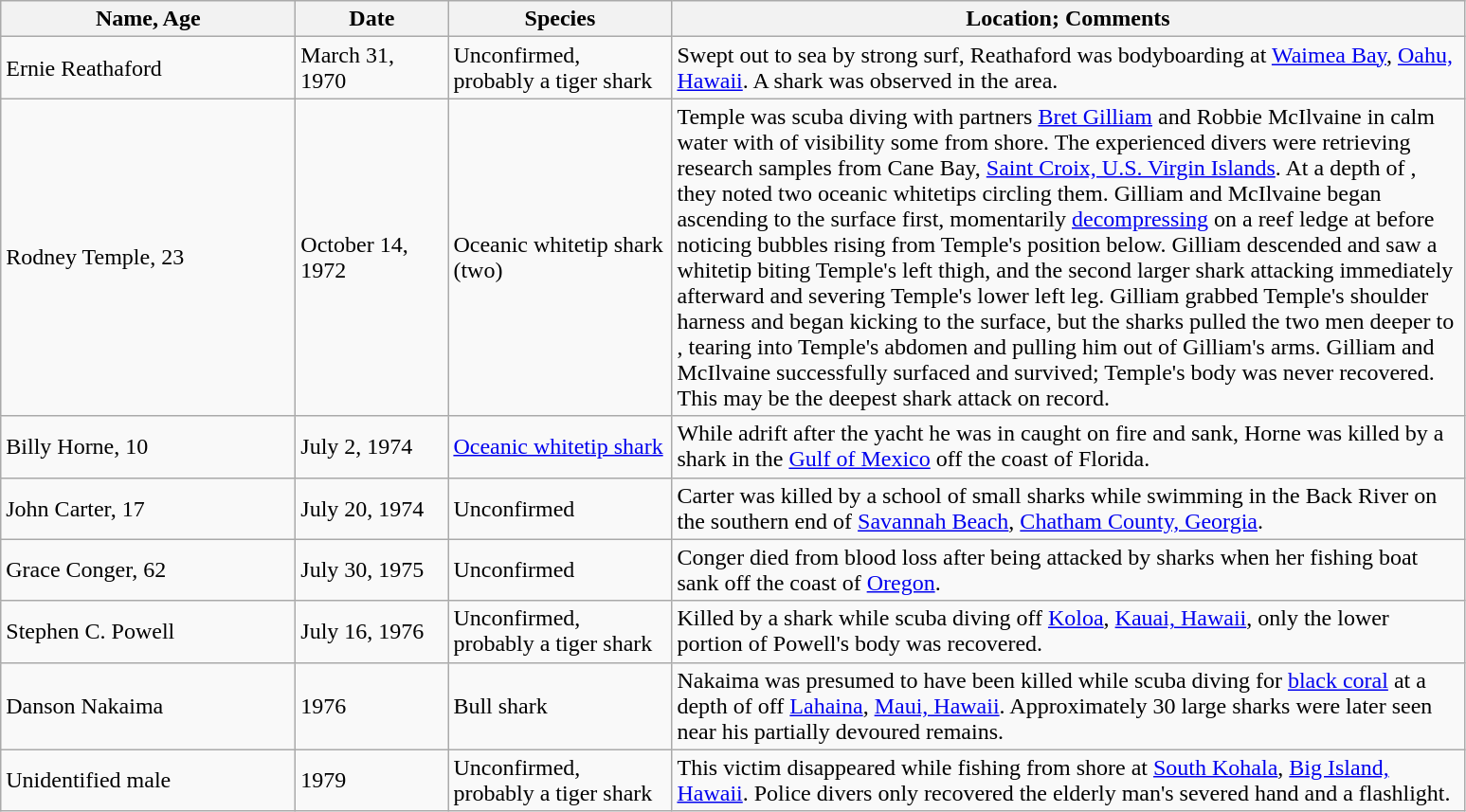<table class="wikitable">
<tr>
<th width="200">Name, Age</th>
<th width="100">Date</th>
<th width="150">Species</th>
<th width="550">Location; Comments</th>
</tr>
<tr>
<td>Ernie Reathaford</td>
<td>March 31, 1970</td>
<td>Unconfirmed, probably a tiger shark</td>
<td>Swept out to sea by strong surf, Reathaford was bodyboarding at <a href='#'>Waimea Bay</a>, <a href='#'>Oahu, Hawaii</a>. A  shark was observed in the area.</td>
</tr>
<tr>
<td>Rodney Temple, 23</td>
<td>October 14, 1972</td>
<td>Oceanic whitetip shark (two)</td>
<td>Temple was scuba diving with partners <a href='#'>Bret Gilliam</a> and Robbie McIlvaine in calm  water with  of visibility some  from shore. The experienced divers were retrieving research samples from Cane Bay, <a href='#'>Saint Croix, U.S. Virgin Islands</a>. At a depth of , they noted two oceanic whitetips circling them. Gilliam and McIlvaine began ascending to the surface first, momentarily <a href='#'>decompressing</a> on a reef ledge at  before noticing bubbles rising from Temple's position below. Gilliam descended and saw a  whitetip biting Temple's left thigh, and the second larger shark attacking immediately afterward and severing Temple's lower left leg. Gilliam grabbed Temple's shoulder harness and began kicking to the surface, but the sharks pulled the two men deeper to , tearing into Temple's abdomen and pulling him out of Gilliam's arms. Gilliam and McIlvaine successfully surfaced and survived; Temple's body was never recovered. This may be the deepest shark attack on record.</td>
</tr>
<tr>
<td>Billy Horne, 10</td>
<td>July 2, 1974</td>
<td><a href='#'>Oceanic whitetip shark</a></td>
<td>While adrift after the yacht he was in caught on fire and sank, Horne was killed by a shark in the <a href='#'>Gulf of Mexico</a> off the coast of Florida.</td>
</tr>
<tr>
<td>John Carter, 17</td>
<td>July 20, 1974</td>
<td>Unconfirmed</td>
<td>Carter was killed by a school of small sharks while swimming in the Back River on the southern end of <a href='#'>Savannah Beach</a>, <a href='#'>Chatham County, Georgia</a>.</td>
</tr>
<tr>
<td>Grace Conger, 62</td>
<td>July 30, 1975</td>
<td>Unconfirmed</td>
<td>Conger died from blood loss after being attacked by sharks when her fishing boat sank off the coast of <a href='#'>Oregon</a>.</td>
</tr>
<tr>
<td>Stephen C. Powell</td>
<td>July 16, 1976</td>
<td>Unconfirmed, probably a tiger shark</td>
<td>Killed by a shark while scuba diving off <a href='#'>Koloa</a>, <a href='#'>Kauai, Hawaii</a>, only the lower portion of Powell's body was recovered.</td>
</tr>
<tr>
<td>Danson Nakaima</td>
<td>1976</td>
<td>Bull shark</td>
<td>Nakaima was presumed to have been killed while scuba diving for <a href='#'>black coral</a> at a depth of  off <a href='#'>Lahaina</a>, <a href='#'>Maui, Hawaii</a>. Approximately 30 large sharks were later seen near his partially devoured remains.</td>
</tr>
<tr>
<td>Unidentified male</td>
<td>1979</td>
<td>Unconfirmed, probably a tiger shark</td>
<td>This victim disappeared while fishing from shore at <a href='#'>South Kohala</a>, <a href='#'>Big Island, Hawaii</a>. Police divers only recovered the elderly man's severed hand and a flashlight.</td>
</tr>
</table>
